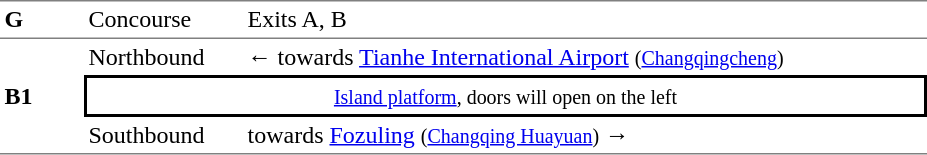<table table border=0 cellspacing=0 cellpadding=3>
<tr>
<td style="border-top:solid 1px gray;border-bottom:solid 1px gray;" width=50><strong>G</strong></td>
<td style="border-top:solid 1px gray;border-bottom:solid 1px gray;" width=100>Concourse</td>
<td style="border-top:solid 1px gray;border-bottom:solid 1px gray;" width=450>Exits A, B</td>
</tr>
<tr>
<td style="border-bottom:solid 1px gray;" rowspan=3><strong>B1</strong></td>
<td>Northbound</td>
<td>←  towards <a href='#'>Tianhe International Airport</a> <small>(<a href='#'>Changqingcheng</a>)</small></td>
</tr>
<tr>
<td style="border-right:solid 2px black;border-left:solid 2px black;border-top:solid 2px black;border-bottom:solid 2px black;text-align:center;" colspan=2><small><a href='#'>Island platform</a>, doors will open on the left</small></td>
</tr>
<tr>
<td style="border-bottom:solid 1px gray;">Southbound</td>
<td style="border-bottom:solid 1px gray;"> towards <a href='#'>Fozuling</a> <small>(<a href='#'>Changqing Huayuan</a>)</small> →</td>
</tr>
</table>
